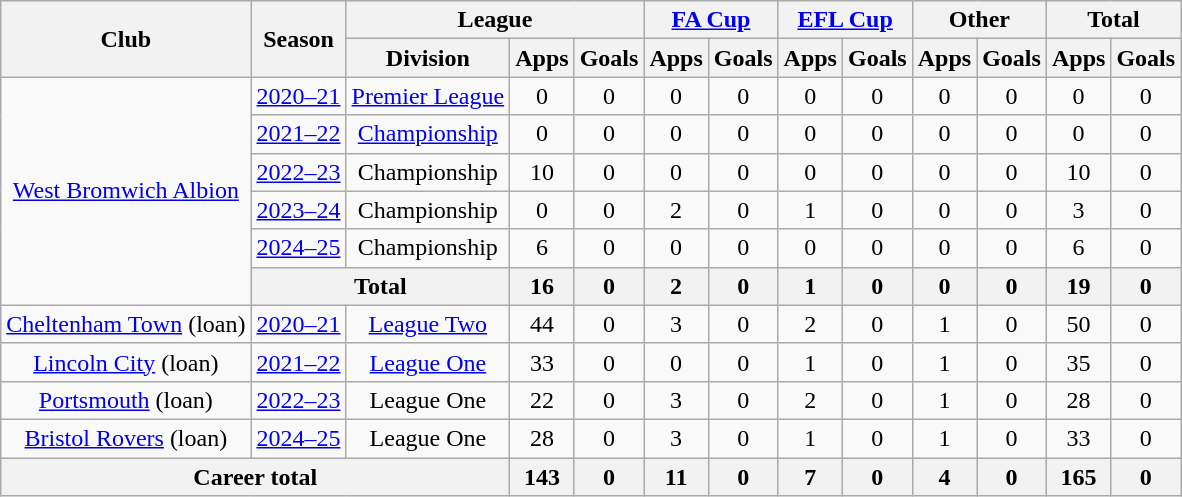<table class=wikitable style=text-align:center>
<tr>
<th rowspan=2>Club</th>
<th rowspan=2>Season</th>
<th colspan=3>League</th>
<th colspan=2><a href='#'>FA Cup</a></th>
<th colspan=2><a href='#'>EFL Cup</a></th>
<th colspan=2>Other</th>
<th colspan=2>Total</th>
</tr>
<tr>
<th>Division</th>
<th>Apps</th>
<th>Goals</th>
<th>Apps</th>
<th>Goals</th>
<th>Apps</th>
<th>Goals</th>
<th>Apps</th>
<th>Goals</th>
<th>Apps</th>
<th>Goals</th>
</tr>
<tr>
<td rowspan=6><a href='#'>West Bromwich Albion</a></td>
<td><a href='#'>2020–21</a></td>
<td><a href='#'>Premier League</a></td>
<td>0</td>
<td>0</td>
<td>0</td>
<td>0</td>
<td>0</td>
<td>0</td>
<td>0</td>
<td>0</td>
<td>0</td>
<td>0</td>
</tr>
<tr>
<td><a href='#'>2021–22</a></td>
<td><a href='#'>Championship</a></td>
<td>0</td>
<td>0</td>
<td>0</td>
<td>0</td>
<td>0</td>
<td>0</td>
<td>0</td>
<td>0</td>
<td>0</td>
<td>0</td>
</tr>
<tr>
<td><a href='#'>2022–23</a></td>
<td>Championship</td>
<td>10</td>
<td>0</td>
<td>0</td>
<td>0</td>
<td>0</td>
<td>0</td>
<td>0</td>
<td>0</td>
<td>10</td>
<td>0</td>
</tr>
<tr>
<td><a href='#'>2023–24</a></td>
<td>Championship</td>
<td>0</td>
<td>0</td>
<td>2</td>
<td>0</td>
<td>1</td>
<td>0</td>
<td>0</td>
<td>0</td>
<td>3</td>
<td>0</td>
</tr>
<tr>
<td><a href='#'>2024–25</a></td>
<td>Championship</td>
<td>6</td>
<td>0</td>
<td>0</td>
<td>0</td>
<td>0</td>
<td>0</td>
<td>0</td>
<td>0</td>
<td>6</td>
<td>0</td>
</tr>
<tr>
<th colspan=2>Total</th>
<th>16</th>
<th>0</th>
<th>2</th>
<th>0</th>
<th>1</th>
<th>0</th>
<th>0</th>
<th>0</th>
<th>19</th>
<th>0</th>
</tr>
<tr>
<td><a href='#'>Cheltenham Town</a> (loan)</td>
<td><a href='#'>2020–21</a></td>
<td><a href='#'>League Two</a></td>
<td>44</td>
<td>0</td>
<td>3</td>
<td>0</td>
<td>2</td>
<td>0</td>
<td>1</td>
<td>0</td>
<td>50</td>
<td>0</td>
</tr>
<tr>
<td><a href='#'>Lincoln City</a> (loan)</td>
<td><a href='#'>2021–22</a></td>
<td><a href='#'>League One</a></td>
<td>33</td>
<td>0</td>
<td>0</td>
<td>0</td>
<td>1</td>
<td>0</td>
<td>1</td>
<td>0</td>
<td>35</td>
<td>0</td>
</tr>
<tr>
<td><a href='#'>Portsmouth</a> (loan)</td>
<td><a href='#'>2022–23</a></td>
<td>League One</td>
<td>22</td>
<td>0</td>
<td>3</td>
<td>0</td>
<td>2</td>
<td>0</td>
<td>1</td>
<td>0</td>
<td>28</td>
<td>0</td>
</tr>
<tr>
<td><a href='#'>Bristol Rovers</a> (loan)</td>
<td><a href='#'>2024–25</a></td>
<td>League One</td>
<td>28</td>
<td>0</td>
<td>3</td>
<td>0</td>
<td>1</td>
<td>0</td>
<td>1</td>
<td>0</td>
<td>33</td>
<td>0</td>
</tr>
<tr>
<th colspan=3>Career total</th>
<th>143</th>
<th>0</th>
<th>11</th>
<th>0</th>
<th>7</th>
<th>0</th>
<th>4</th>
<th>0</th>
<th>165</th>
<th>0</th>
</tr>
</table>
